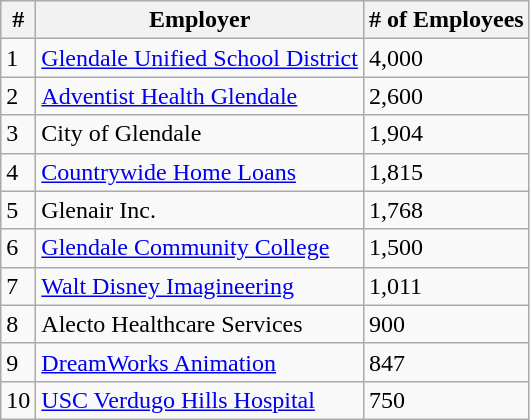<table class="wikitable">
<tr>
<th>#</th>
<th>Employer</th>
<th># of Employees</th>
</tr>
<tr>
<td>1</td>
<td><a href='#'>Glendale Unified School District</a></td>
<td>4,000</td>
</tr>
<tr>
<td>2</td>
<td><a href='#'>Adventist Health Glendale</a></td>
<td>2,600</td>
</tr>
<tr>
<td>3</td>
<td>City of Glendale</td>
<td>1,904</td>
</tr>
<tr>
<td>4</td>
<td><a href='#'>Countrywide Home Loans</a></td>
<td>1,815</td>
</tr>
<tr>
<td>5</td>
<td>Glenair Inc.</td>
<td>1,768</td>
</tr>
<tr>
<td>6</td>
<td><a href='#'>Glendale Community College</a></td>
<td>1,500</td>
</tr>
<tr>
<td>7</td>
<td><a href='#'>Walt Disney Imagineering</a></td>
<td>1,011</td>
</tr>
<tr>
<td>8</td>
<td>Alecto Healthcare Services</td>
<td>900</td>
</tr>
<tr>
<td>9</td>
<td><a href='#'>DreamWorks Animation</a></td>
<td>847</td>
</tr>
<tr>
<td>10</td>
<td><a href='#'>USC Verdugo Hills Hospital</a></td>
<td>750</td>
</tr>
</table>
